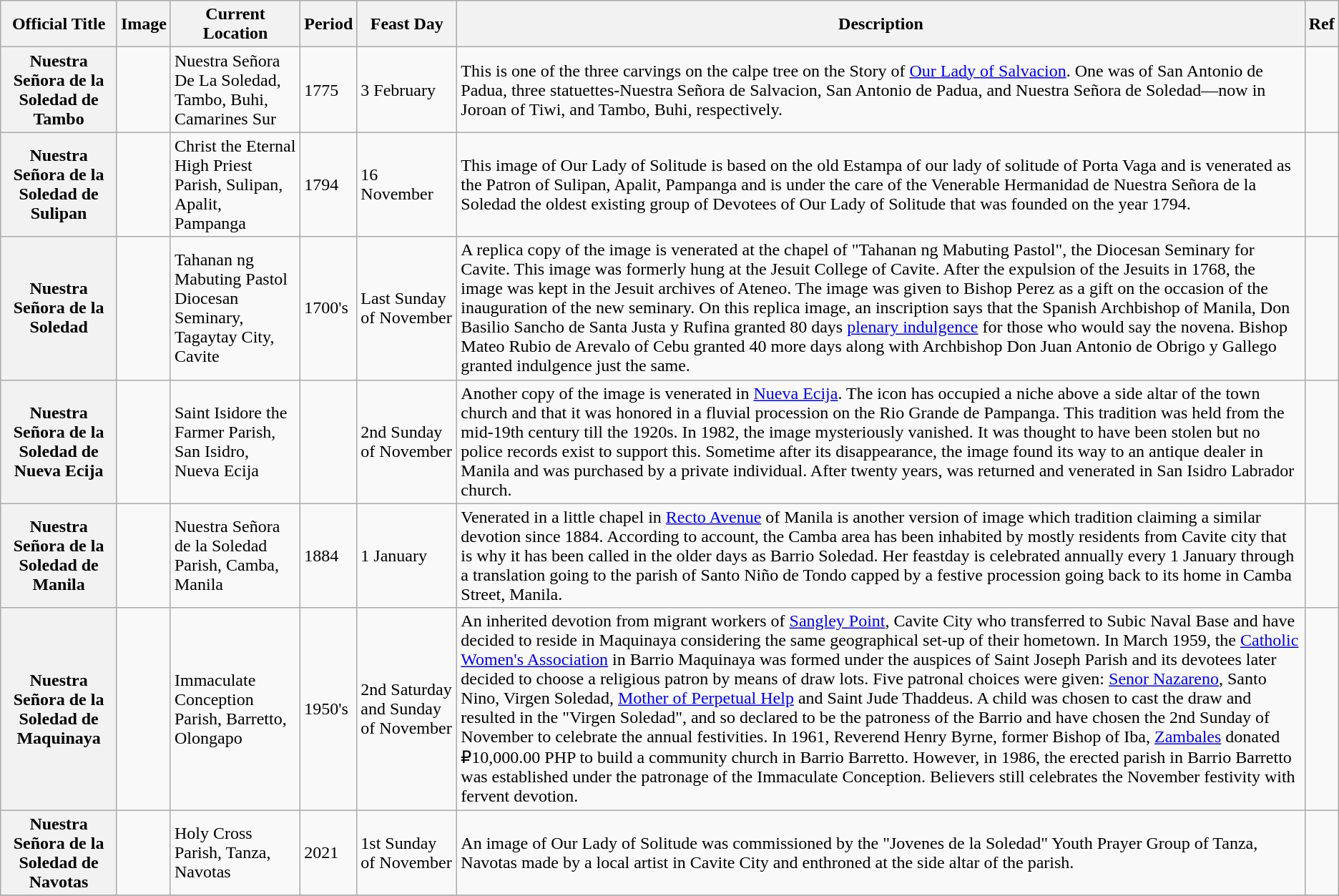<table class="wikitable sortable plainrowheaders">
<tr>
<th>Official Title</th>
<th class="unsortable">Image</th>
<th>Current Location</th>
<th>Period</th>
<th>Feast Day</th>
<th class="unsortable">Description</th>
<th>Ref</th>
</tr>
<tr>
<th scope="row">Nuestra Señora de la Soledad de Tambo</th>
<td></td>
<td>Nuestra Señora De La Soledad, Tambo, Buhi, Camarines Sur</td>
<td>1775</td>
<td>3 February</td>
<td>This is one of the three carvings on the calpe tree on the Story of <a href='#'>Our Lady of Salvacion</a>. One was of San Antonio de Padua, three statuettes-Nuestra Señora de Salvacion, San Antonio de Padua, and Nuestra Señora de Soledad—now in Joroan of Tiwi, and Tambo, Buhi, respectively.</td>
<td></td>
</tr>
<tr>
<th scope="row">Nuestra Señora de la Soledad de Sulipan</th>
<td> </td>
<td>Christ the Eternal High Priest Parish, Sulipan, Apalit, Pampanga</td>
<td>1794</td>
<td>16 November</td>
<td>This image of Our Lady of Solitude is based on the old Estampa of our lady of solitude of Porta Vaga and is venerated as the Patron of Sulipan, Apalit, Pampanga and is under the care of the Venerable Hermanidad de Nuestra Señora de la Soledad the oldest existing group of Devotees of Our Lady of Solitude that was founded on the year 1794.</td>
<td></td>
</tr>
<tr>
<th scope="row">Nuestra Señora de la Soledad</th>
<td></td>
<td>Tahanan ng Mabuting Pastol Diocesan Seminary, Tagaytay City, Cavite</td>
<td>1700's</td>
<td>Last Sunday of November</td>
<td>A replica copy of the image is venerated at the chapel of "Tahanan ng Mabuting Pastol", the Diocesan Seminary for Cavite. This image was formerly hung at the Jesuit College of Cavite. After the expulsion of the Jesuits in 1768, the image was kept in the Jesuit archives of Ateneo. The image was given to Bishop Perez as a gift on the occasion of the inauguration of the new seminary. On this replica image, an inscription says that the Spanish Archbishop of Manila, Don Basilio Sancho de Santa Justa y Rufina granted 80 days <a href='#'>plenary indulgence</a> for those who would say the novena. Bishop Mateo Rubio de Arevalo of Cebu granted 40 more days along with Archbishop Don Juan Antonio de Obrigo y Gallego granted indulgence just the same.</td>
<td></td>
</tr>
<tr>
<th scope="row">Nuestra Señora de la Soledad de Nueva Ecija</th>
<td></td>
<td>Saint Isidore the Farmer Parish, San Isidro, Nueva Ecija</td>
<td></td>
<td>2nd Sunday of November</td>
<td>Another copy of the image is venerated in <a href='#'>Nueva Ecija</a>. The icon has occupied a niche above a side altar of the town church and that it was honored in a fluvial procession on the Rio Grande de Pampanga. This tradition was held from the mid-19th century till the 1920s. In 1982, the image mysteriously vanished. It was thought to have been stolen but no police records exist to support this. Sometime after its disappearance, the image found its way to an antique dealer in Manila and was purchased by a private individual. After twenty years, was returned and venerated in San Isidro Labrador church.</td>
<td></td>
</tr>
<tr>
<th scope="row">Nuestra Señora de la Soledad de Manila</th>
<td></td>
<td>Nuestra Señora de la Soledad Parish, Camba, Manila</td>
<td>1884</td>
<td>1 January</td>
<td>Venerated in a little chapel in <a href='#'>Recto Avenue</a> of Manila is another version of image which tradition claiming a similar devotion since 1884. According to account, the Camba area has been inhabited by mostly residents from Cavite city that is why it has been called in the older days as Barrio Soledad. Her feastday is celebrated annually every 1 January through a translation going to the parish of Santo Niño de Tondo capped by a festive procession going back to its home in Camba Street, Manila.</td>
<td></td>
</tr>
<tr>
<th scope="row">Nuestra Señora de la Soledad de Maquinaya</th>
<td></td>
<td>Immaculate Conception Parish, Barretto, Olongapo</td>
<td>1950's</td>
<td>2nd Saturday and Sunday of November</td>
<td>An inherited devotion from migrant workers of <a href='#'>Sangley Point</a>, Cavite City who transferred to Subic Naval Base and have decided to reside in Maquinaya considering the same geographical set-up of their hometown. In March 1959, the <a href='#'>Catholic Women's Association</a> in Barrio Maquinaya was formed under the auspices of Saint Joseph Parish and its devotees later decided to choose a religious patron by means of draw lots. Five patronal choices were given: <a href='#'>Senor Nazareno</a>, Santo Nino, Virgen Soledad, <a href='#'>Mother of Perpetual Help</a> and Saint Jude Thaddeus. A child was chosen to cast the draw and resulted in the "Virgen Soledad", and so declared to be the patroness of the Barrio and have chosen the 2nd Sunday of November to celebrate the annual festivities. In 1961, Reverend Henry Byrne, former Bishop of Iba, <a href='#'>Zambales</a> donated ₽10,000.00 PHP to build a community church in Barrio Barretto. However, in 1986, the erected parish in Barrio Barretto was established under the patronage of the Immaculate Conception. Believers still celebrates the November festivity with fervent devotion.</td>
<td></td>
</tr>
<tr>
<th scope="row">Nuestra Señora de la Soledad de Navotas</th>
<td></td>
<td>Holy Cross Parish, Tanza, Navotas</td>
<td>2021</td>
<td>1st Sunday of November</td>
<td>An image of Our Lady of Solitude was commissioned by the "Jovenes de la Soledad" Youth Prayer Group of Tanza, Navotas made by a local artist in Cavite City and enthroned at the side altar of the parish.</td>
<td></td>
</tr>
<tr>
</tr>
</table>
